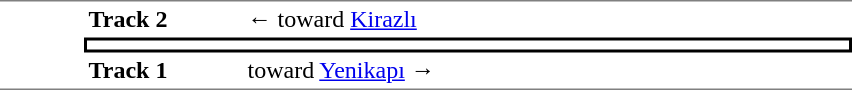<table table border=0 cellspacing=0 cellpadding=3>
<tr>
<td style="border-top:solid 1px gray;border-bottom:solid 1px gray;" width=50 rowspan=3 valign=top></td>
<td style="border-top:solid 1px gray;" width=100><strong>Track 2</strong></td>
<td style="border-top:solid 1px gray;" width=400>←  toward <a href='#'>Kirazlı</a></td>
</tr>
<tr>
<td style="border-top:solid 2px black;border-right:solid 2px black;border-left:solid 2px black;border-bottom:solid 2px black;text-align:center;" colspan=2></td>
</tr>
<tr>
<td style="border-bottom:solid 1px gray;"><strong>Track 1</strong></td>
<td style="border-bottom:solid 1px gray;"> toward <a href='#'>Yenikapı</a> →</td>
</tr>
</table>
